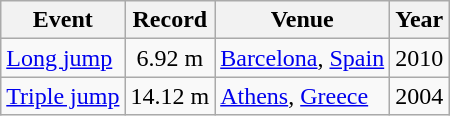<table class=wikitable>
<tr>
<th>Event</th>
<th>Record</th>
<th>Venue</th>
<th>Year</th>
</tr>
<tr>
<td><a href='#'>Long jump</a></td>
<td align="center">6.92 m</td>
<td><a href='#'>Barcelona</a>, <a href='#'>Spain</a></td>
<td>2010</td>
</tr>
<tr>
<td><a href='#'>Triple jump</a></td>
<td align="center">14.12 m</td>
<td><a href='#'>Athens</a>, <a href='#'>Greece</a></td>
<td>2004</td>
</tr>
</table>
